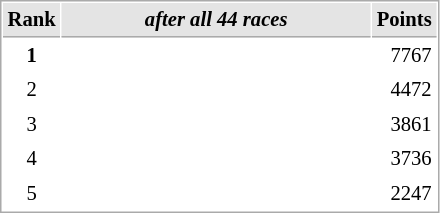<table cellspacing="1" cellpadding="3" style="border:1px solid #AAAAAA;font-size:86%">
<tr bgcolor="#E4E4E4">
<th style="border-bottom:1px solid #AAAAAA" width=10>Rank</th>
<th style="border-bottom:1px solid #AAAAAA" width=200><strong><em>after all 44 races</em></strong></th>
<th style="border-bottom:1px solid #AAAAAA" width=20>Points</th>
</tr>
<tr>
<td align="center"><strong>1</strong></td>
<td><strong></strong></td>
<td align="right">7767</td>
</tr>
<tr>
<td align="center">2</td>
<td>  </td>
<td align="right">4472</td>
</tr>
<tr>
<td align="center">3</td>
<td></td>
<td align="right">3861</td>
</tr>
<tr>
<td align="center">4</td>
<td></td>
<td align="right">3736</td>
</tr>
<tr>
<td align="center">5</td>
<td></td>
<td align="right">2247</td>
</tr>
</table>
